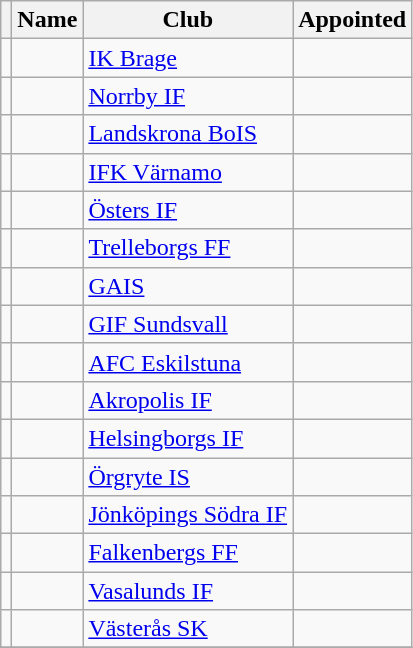<table class="wikitable sortable">
<tr>
<th></th>
<th>Name</th>
<th>Club</th>
<th>Appointed</th>
</tr>
<tr>
<td></td>
<td></td>
<td><a href='#'>IK Brage</a></td>
<td></td>
</tr>
<tr>
<td></td>
<td></td>
<td><a href='#'>Norrby IF</a></td>
<td></td>
</tr>
<tr>
<td></td>
<td></td>
<td><a href='#'>Landskrona BoIS</a></td>
<td></td>
</tr>
<tr>
<td></td>
<td></td>
<td><a href='#'>IFK Värnamo</a></td>
<td></td>
</tr>
<tr>
<td></td>
<td></td>
<td><a href='#'>Östers IF</a></td>
<td></td>
</tr>
<tr>
<td></td>
<td></td>
<td><a href='#'>Trelleborgs FF</a></td>
<td></td>
</tr>
<tr>
<td></td>
<td></td>
<td><a href='#'>GAIS</a></td>
<td></td>
</tr>
<tr>
<td></td>
<td></td>
<td><a href='#'>GIF Sundsvall</a></td>
<td></td>
</tr>
<tr>
<td></td>
<td></td>
<td><a href='#'>AFC Eskilstuna</a></td>
<td></td>
</tr>
<tr>
<td></td>
<td></td>
<td><a href='#'>Akropolis IF</a></td>
<td></td>
</tr>
<tr>
<td></td>
<td></td>
<td><a href='#'>Helsingborgs IF</a></td>
<td></td>
</tr>
<tr>
<td></td>
<td></td>
<td><a href='#'>Örgryte IS</a></td>
<td></td>
</tr>
<tr>
<td></td>
<td></td>
<td><a href='#'>Jönköpings Södra IF</a></td>
<td></td>
</tr>
<tr>
<td></td>
<td></td>
<td><a href='#'>Falkenbergs FF</a></td>
<td></td>
</tr>
<tr>
<td></td>
<td><br></td>
<td><a href='#'>Vasalunds IF</a></td>
<td></td>
</tr>
<tr>
<td></td>
<td></td>
<td><a href='#'>Västerås SK</a></td>
<td></td>
</tr>
<tr>
</tr>
</table>
